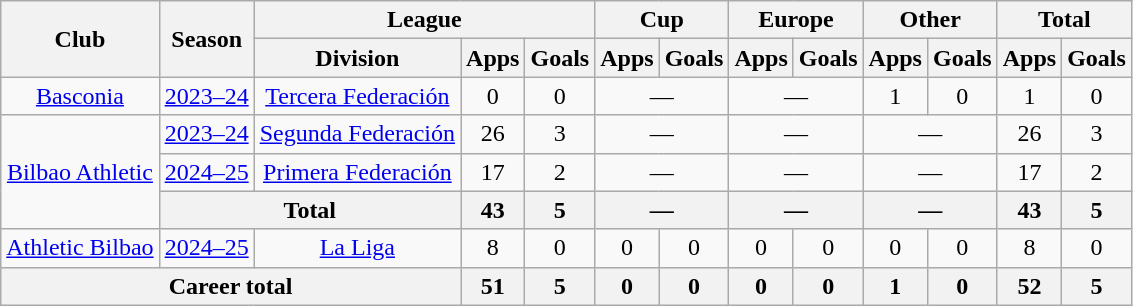<table class="wikitable" style="text-align:center">
<tr>
<th rowspan="2">Club</th>
<th rowspan="2">Season</th>
<th colspan="3">League</th>
<th colspan="2">Cup</th>
<th colspan="2">Europe</th>
<th colspan="2">Other</th>
<th colspan="2">Total</th>
</tr>
<tr>
<th>Division</th>
<th>Apps</th>
<th>Goals</th>
<th>Apps</th>
<th>Goals</th>
<th>Apps</th>
<th>Goals</th>
<th>Apps</th>
<th>Goals</th>
<th>Apps</th>
<th>Goals</th>
</tr>
<tr>
<td><a href='#'>Basconia</a></td>
<td><a href='#'>2023–24</a></td>
<td><a href='#'>Tercera Federación</a></td>
<td>0</td>
<td>0</td>
<td colspan="2">—</td>
<td colspan="2">—</td>
<td>1</td>
<td>0</td>
<td>1</td>
<td>0</td>
</tr>
<tr>
<td rowspan="3"><a href='#'>Bilbao Athletic</a></td>
<td><a href='#'>2023–24</a></td>
<td><a href='#'>Segunda Federación</a></td>
<td>26</td>
<td>3</td>
<td colspan="2">—</td>
<td colspan="2">—</td>
<td colspan="2">—</td>
<td>26</td>
<td>3</td>
</tr>
<tr>
<td><a href='#'>2024–25</a></td>
<td><a href='#'>Primera Federación</a></td>
<td>17</td>
<td>2</td>
<td colspan="2">—</td>
<td colspan="2">—</td>
<td colspan="2">—</td>
<td>17</td>
<td>2</td>
</tr>
<tr>
<th colspan="2">Total</th>
<th>43</th>
<th>5</th>
<th colspan="2">—</th>
<th colspan="2">—</th>
<th colspan="2">—</th>
<th>43</th>
<th>5</th>
</tr>
<tr>
<td><a href='#'>Athletic Bilbao</a></td>
<td><a href='#'>2024–25</a></td>
<td><a href='#'>La Liga</a></td>
<td>8</td>
<td>0</td>
<td>0</td>
<td>0</td>
<td>0</td>
<td>0</td>
<td>0</td>
<td>0</td>
<td>8</td>
<td>0</td>
</tr>
<tr>
<th colspan="3">Career total</th>
<th>51</th>
<th>5</th>
<th>0</th>
<th>0</th>
<th>0</th>
<th>0</th>
<th>1</th>
<th>0</th>
<th>52</th>
<th>5</th>
</tr>
</table>
